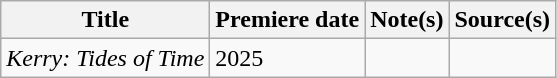<table class="wikitable sortable">
<tr>
<th>Title</th>
<th>Premiere date</th>
<th>Note(s)</th>
<th>Source(s)</th>
</tr>
<tr>
<td><em>Kerry: Tides of Time</em></td>
<td>2025</td>
<td></td>
<td></td>
</tr>
</table>
